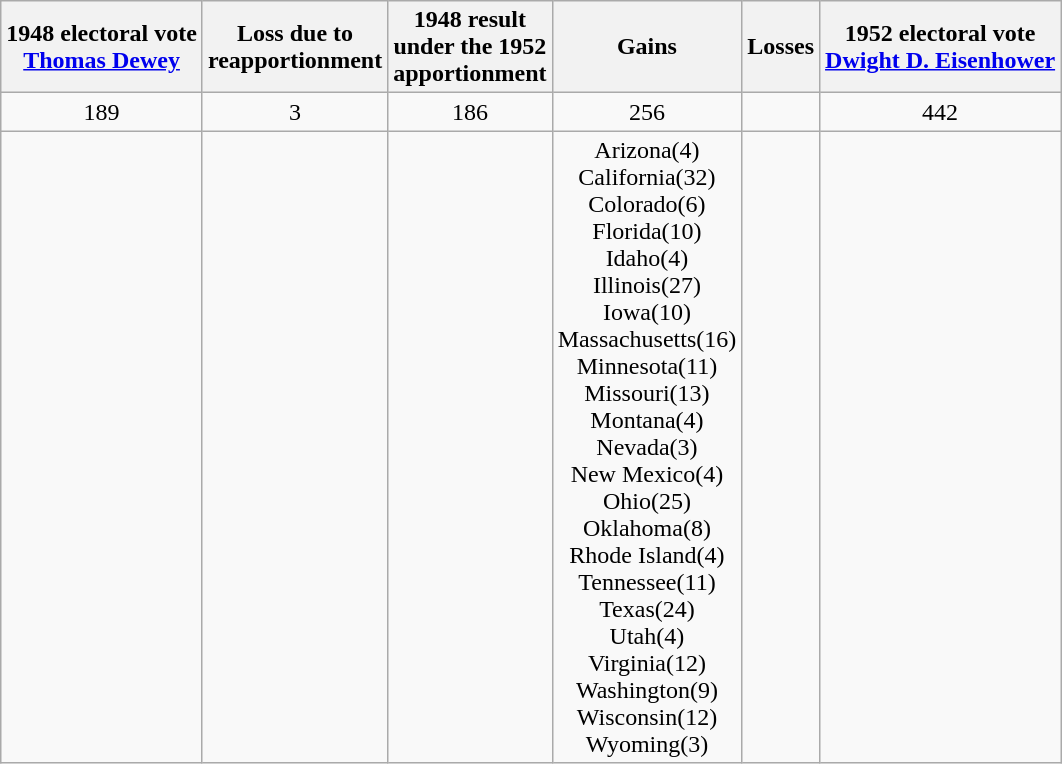<table class="wikitable" style="text-align:center">
<tr>
<th>1948 electoral vote<br><a href='#'>Thomas Dewey</a></th>
<th>Loss due to<br>reapportionment</th>
<th>1948 result<br>under the 1952<br>apportionment</th>
<th>Gains</th>
<th>Losses</th>
<th>1952 electoral vote<br><a href='#'>Dwight D. Eisenhower</a></th>
</tr>
<tr>
<td>189</td>
<td> 3</td>
<td>186</td>
<td> 256</td>
<td></td>
<td>442</td>
</tr>
<tr>
<td></td>
<td></td>
<td></td>
<td>Arizona(4)<br>California(32)<br>Colorado(6)<br>Florida(10)<br>Idaho(4)<br>Illinois(27)<br>Iowa(10)<br>Massachusetts(16)<br>Minnesota(11)<br>Missouri(13)<br>Montana(4)<br>Nevada(3)<br>New Mexico(4)<br>Ohio(25)<br>Oklahoma(8)<br>Rhode Island(4)<br>Tennessee(11)<br>Texas(24)<br>Utah(4)<br>Virginia(12)<br>Washington(9)<br>Wisconsin(12)<br>Wyoming(3)</td>
<td></td>
<td></td>
</tr>
</table>
